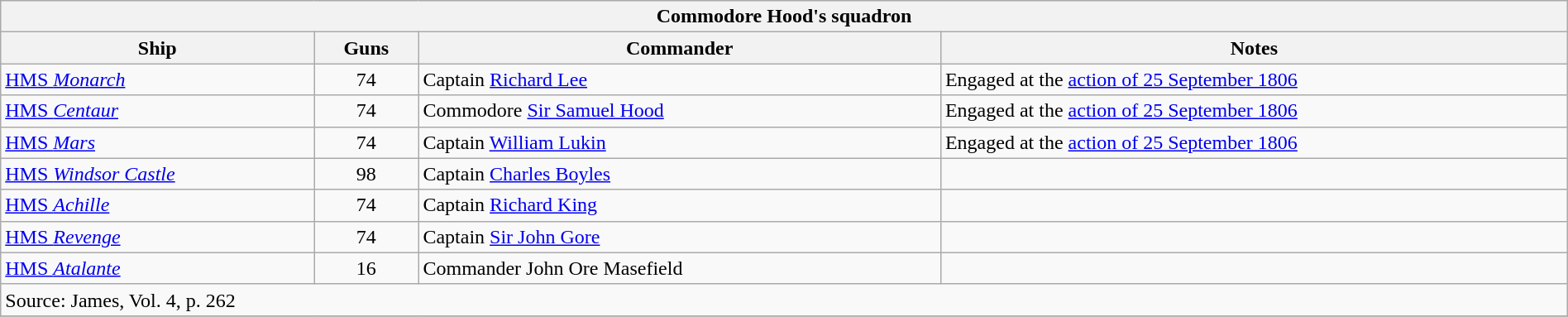<table class="wikitable" width=100%>
<tr valign="top">
<th colspan="11" bgcolor="white">Commodore Hood's squadron</th>
</tr>
<tr valign="top"|- valign="top">
<th width=15%; align= center>Ship</th>
<th width=5%; align= center>Guns</th>
<th width=25%; align= center>Commander</th>
<th width=30%; align= center>Notes</th>
</tr>
<tr valign="top">
<td align= left><a href='#'>HMS <em>Monarch</em></a></td>
<td align= center>74</td>
<td align= left>Captain <a href='#'>Richard Lee</a></td>
<td align= left>Engaged at the <a href='#'>action of 25 September 1806</a></td>
</tr>
<tr valign="top">
<td align= left><a href='#'>HMS <em>Centaur</em></a></td>
<td align= center>74</td>
<td align= left>Commodore <a href='#'>Sir Samuel Hood</a></td>
<td align= left>Engaged at the <a href='#'>action of 25 September 1806</a></td>
</tr>
<tr valign="top">
<td align= left><a href='#'>HMS <em>Mars</em></a></td>
<td align= center>74</td>
<td align= left>Captain <a href='#'>William Lukin</a></td>
<td align= left>Engaged at the <a href='#'>action of 25 September 1806</a></td>
</tr>
<tr valign="top">
<td align= left><a href='#'>HMS <em>Windsor Castle</em></a></td>
<td align= center>98</td>
<td align= left>Captain <a href='#'>Charles Boyles</a></td>
<td align= left></td>
</tr>
<tr valign="top">
<td align= left><a href='#'>HMS <em>Achille</em></a></td>
<td align= center>74</td>
<td align= left>Captain <a href='#'>Richard King</a></td>
<td align= left></td>
</tr>
<tr valign="top">
<td align= left><a href='#'>HMS <em>Revenge</em></a></td>
<td align= center>74</td>
<td align= left>Captain <a href='#'>Sir John Gore</a></td>
<td align= left></td>
</tr>
<tr valign="top">
<td align= left><a href='#'>HMS <em>Atalante</em></a></td>
<td align= center>16</td>
<td align= left>Commander John Ore Masefield</td>
<td align= left></td>
</tr>
<tr valign="top">
<td colspan="9" align="left">Source: James, Vol. 4, p. 262</td>
</tr>
<tr>
</tr>
</table>
